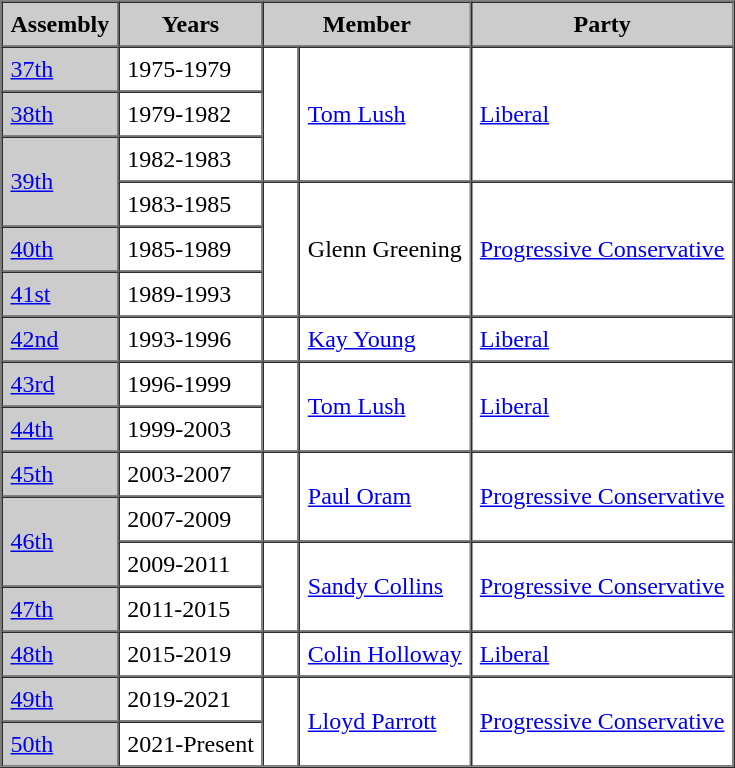<table border=1 cellpadding=5 cellspacing=0>
<tr bgcolor="CCCCCC">
<th>Assembly</th>
<th>Years</th>
<th colspan="2">Member</th>
<th>Party</th>
</tr>
<tr>
<td bgcolor="CCCCCC"><a href='#'>37th</a></td>
<td>1975-1979</td>
<td rowspan="3" >   </td>
<td rowspan="3"><a href='#'>Tom Lush</a></td>
<td rowspan="3"><a href='#'>Liberal</a></td>
</tr>
<tr>
<td bgcolor="CCCCCC"><a href='#'>38th</a></td>
<td>1979-1982</td>
</tr>
<tr>
<td rowspan="2" bgcolor="CCCCCC"><a href='#'>39th</a></td>
<td>1982-1983</td>
</tr>
<tr>
<td>1983-1985</td>
<td rowspan="3" >   </td>
<td rowspan="3">Glenn Greening</td>
<td rowspan="3"><a href='#'>Progressive Conservative</a></td>
</tr>
<tr>
<td bgcolor="CCCCCC"><a href='#'>40th</a></td>
<td>1985-1989</td>
</tr>
<tr>
<td bgcolor="CCCCCC"><a href='#'>41st</a></td>
<td>1989-1993</td>
</tr>
<tr>
<td bgcolor="CCCCCC"><a href='#'>42nd</a></td>
<td>1993-1996</td>
<td></td>
<td><a href='#'>Kay Young</a></td>
<td><a href='#'>Liberal</a></td>
</tr>
<tr>
<td bgcolor="CCCCCC"><a href='#'>43rd</a></td>
<td>1996-1999</td>
<td rowspan="2" ></td>
<td rowspan="2"><a href='#'>Tom Lush</a></td>
<td rowspan="2"><a href='#'>Liberal</a></td>
</tr>
<tr>
<td bgcolor="CCCCCC"><a href='#'>44th</a></td>
<td>1999-2003</td>
</tr>
<tr>
<td bgcolor="CCCCCC"><a href='#'>45th</a></td>
<td>2003-2007</td>
<td rowspan="2" ></td>
<td rowspan="2"><a href='#'>Paul Oram</a></td>
<td rowspan="2"><a href='#'>Progressive Conservative</a></td>
</tr>
<tr>
<td rowspan="2" bgcolor="CCCCCC"><a href='#'>46th</a></td>
<td>2007-2009</td>
</tr>
<tr>
<td>2009-2011</td>
<td rowspan="2" ></td>
<td rowspan="2"><a href='#'>Sandy Collins</a></td>
<td rowspan="2"><a href='#'>Progressive Conservative</a></td>
</tr>
<tr>
<td bgcolor="CCCCCC"><a href='#'>47th</a></td>
<td>2011-2015</td>
</tr>
<tr>
<td bgcolor="CCCCCC"><a href='#'>48th</a></td>
<td>2015-2019</td>
<td></td>
<td><a href='#'>Colin Holloway</a></td>
<td><a href='#'>Liberal</a></td>
</tr>
<tr>
<td bgcolor="CCCCCC"><a href='#'>49th</a></td>
<td>2019-2021</td>
<td rowspan="2" >   </td>
<td rowspan="2"><a href='#'>Lloyd Parrott</a></td>
<td rowspan="2"><a href='#'>Progressive Conservative</a></td>
</tr>
<tr>
<td bgcolor="CCCCCC"><a href='#'>50th</a></td>
<td>2021-Present</td>
</tr>
</table>
